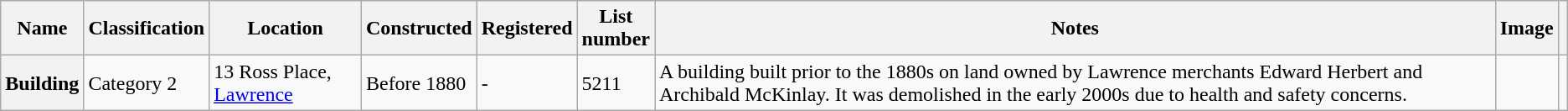<table class="wikitable sortable">
<tr>
<th scope="col" class="unsortable">Name</th>
<th scope="col" class="unsortable">Classification</th>
<th scope="col" class="unsortable">Location</th>
<th scope="col" class="unsortable">Constructed</th>
<th scope="col" class="unsortable">Registered</th>
<th scope="col" class="unsortable">List<br>number</th>
<th scope="col" class="unsortable">Notes</th>
<th scope="col" class="unsortable">Image</th>
<th scope="col" class="unsortable"></th>
</tr>
<tr>
<th scope="row">Building</th>
<td>Category 2</td>
<td>13 Ross Place, <a href='#'>Lawrence</a></td>
<td>Before 1880</td>
<td>-</td>
<td>5211</td>
<td>A building built prior to the 1880s on land owned by Lawrence merchants Edward Herbert and Archibald McKinlay. It was demolished in the early 2000s due to health and safety concerns.</td>
<td></td>
<td></td>
</tr>
</table>
